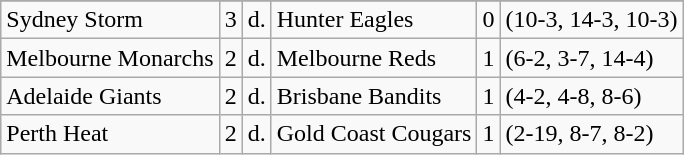<table class="wikitable">
<tr>
</tr>
<tr>
<td>Sydney Storm</td>
<td>3</td>
<td>d.</td>
<td>Hunter Eagles</td>
<td>0</td>
<td>(10-3, 14-3, 10-3)</td>
</tr>
<tr>
<td>Melbourne Monarchs</td>
<td>2</td>
<td>d.</td>
<td>Melbourne Reds</td>
<td>1</td>
<td>(6-2, 3-7, 14-4)</td>
</tr>
<tr>
<td>Adelaide Giants</td>
<td>2</td>
<td>d.</td>
<td>Brisbane Bandits</td>
<td>1</td>
<td>(4-2, 4-8, 8-6)</td>
</tr>
<tr>
<td>Perth Heat</td>
<td>2</td>
<td>d.</td>
<td>Gold Coast Cougars</td>
<td>1</td>
<td>(2-19, 8-7, 8-2)</td>
</tr>
</table>
